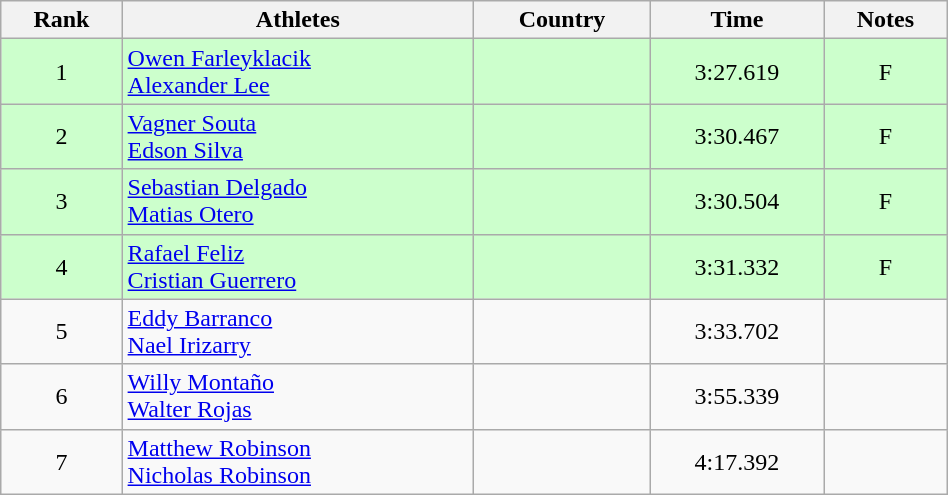<table class="wikitable" width=50% style="text-align:center">
<tr>
<th>Rank</th>
<th>Athletes</th>
<th>Country</th>
<th>Time</th>
<th>Notes</th>
</tr>
<tr bgcolor=#ccffcc>
<td>1</td>
<td align=left><a href='#'>Owen Farleyklacik</a><br><a href='#'>Alexander Lee</a></td>
<td align=left></td>
<td>3:27.619</td>
<td>F</td>
</tr>
<tr bgcolor=#ccffcc>
<td>2</td>
<td align=left><a href='#'>Vagner Souta</a><br><a href='#'>Edson Silva</a></td>
<td align=left></td>
<td>3:30.467</td>
<td>F</td>
</tr>
<tr bgcolor=#ccffcc>
<td>3</td>
<td align=left><a href='#'>Sebastian Delgado</a><br><a href='#'>Matias Otero</a></td>
<td align=left></td>
<td>3:30.504</td>
<td>F</td>
</tr>
<tr bgcolor=#ccffcc>
<td>4</td>
<td align=left><a href='#'>Rafael Feliz</a><br><a href='#'>Cristian Guerrero</a></td>
<td align=left></td>
<td>3:31.332</td>
<td>F</td>
</tr>
<tr>
<td>5</td>
<td align=left><a href='#'>Eddy Barranco</a><br><a href='#'>Nael Irizarry</a></td>
<td align=left></td>
<td>3:33.702</td>
<td></td>
</tr>
<tr>
<td>6</td>
<td align=left><a href='#'>Willy Montaño</a><br><a href='#'>Walter Rojas</a></td>
<td align=left></td>
<td>3:55.339</td>
<td></td>
</tr>
<tr>
<td>7</td>
<td align=left><a href='#'>Matthew Robinson</a><br><a href='#'>Nicholas Robinson</a></td>
<td align=left></td>
<td>4:17.392</td>
<td></td>
</tr>
</table>
